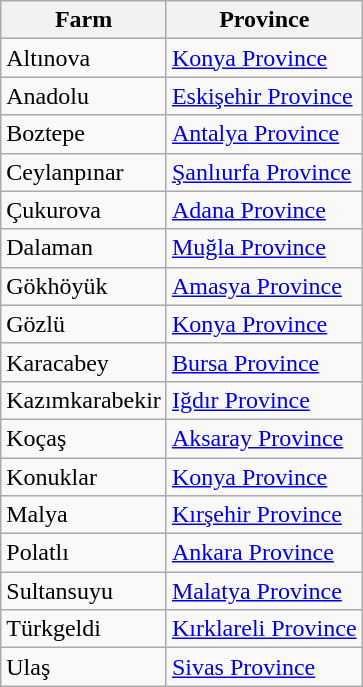<table class="sortable wikitable">
<tr>
<th>Farm</th>
<th>Province</th>
</tr>
<tr>
<td>Altınova</td>
<td><a href='#'>Konya Province</a></td>
</tr>
<tr>
<td>Anadolu</td>
<td><a href='#'>Eskişehir Province</a></td>
</tr>
<tr>
<td>Boztepe</td>
<td><a href='#'>Antalya Province</a></td>
</tr>
<tr>
<td>Ceylanpınar</td>
<td><a href='#'>Şanlıurfa Province</a></td>
</tr>
<tr>
<td>Çukurova</td>
<td><a href='#'>Adana Province</a></td>
</tr>
<tr>
<td>Dalaman</td>
<td><a href='#'>Muğla Province</a></td>
</tr>
<tr>
<td>Gökhöyük</td>
<td><a href='#'>Amasya Province</a></td>
</tr>
<tr>
<td>Gözlü</td>
<td><a href='#'>Konya Province</a></td>
</tr>
<tr>
<td>Karacabey</td>
<td><a href='#'>Bursa Province</a></td>
</tr>
<tr>
<td>Kazımkarabekir</td>
<td><a href='#'>Iğdır Province</a></td>
</tr>
<tr>
<td>Koçaş</td>
<td><a href='#'>Aksaray Province</a></td>
</tr>
<tr>
<td>Konuklar</td>
<td><a href='#'>Konya Province</a></td>
</tr>
<tr>
<td>Malya</td>
<td><a href='#'>Kırşehir Province</a></td>
</tr>
<tr>
<td>Polatlı</td>
<td><a href='#'>Ankara Province</a></td>
</tr>
<tr>
<td>Sultansuyu</td>
<td><a href='#'>Malatya Province</a></td>
</tr>
<tr>
<td>Türkgeldi</td>
<td><a href='#'>Kırklareli Province</a></td>
</tr>
<tr>
<td>Ulaş</td>
<td><a href='#'>Sivas Province</a></td>
</tr>
</table>
